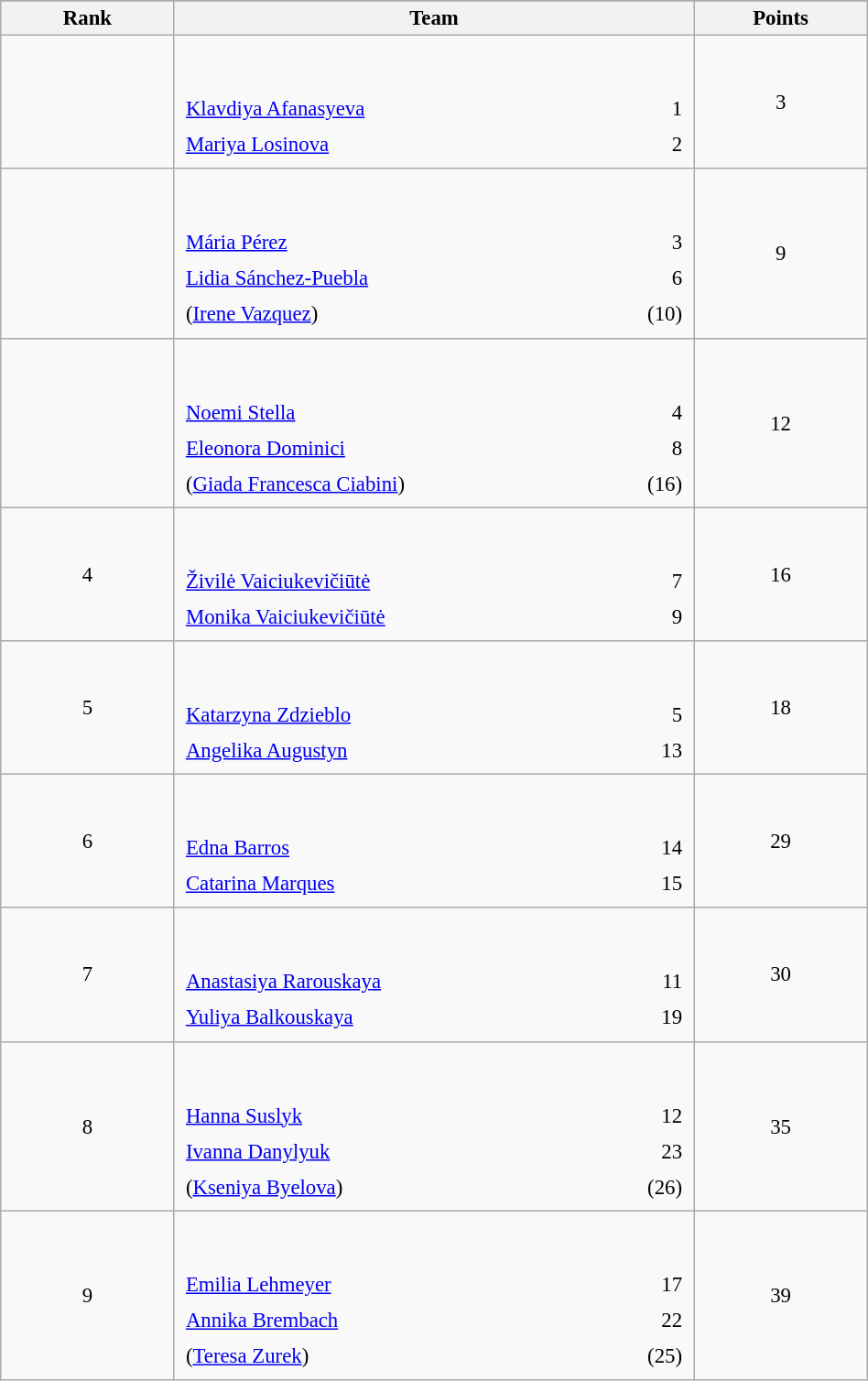<table class="wikitable sortable" style=" text-align:center; font-size:95%;" width="50%">
<tr>
</tr>
<tr>
<th width=10%>Rank</th>
<th width=30%>Team</th>
<th width=10%>Points</th>
</tr>
<tr>
<td align=center></td>
<td align=left> <br><br><table width=100%>
<tr>
<td align=left style="border:0"><a href='#'>Klavdiya Afanasyeva</a></td>
<td align=right style="border:0">1</td>
</tr>
<tr>
<td align=left style="border:0"><a href='#'>Mariya Losinova</a></td>
<td align=right style="border:0">2</td>
</tr>
</table>
</td>
<td>3</td>
</tr>
<tr>
<td align=center></td>
<td align=left> <br><br><table width=100%>
<tr>
<td align=left style="border:0"><a href='#'>Mária Pérez</a></td>
<td align=right style="border:0">3</td>
</tr>
<tr>
<td align=left style="border:0"><a href='#'>Lidia Sánchez-Puebla</a></td>
<td align=right style="border:0">6</td>
</tr>
<tr>
<td align=left style="border:0">(<a href='#'>Irene Vazquez</a>)</td>
<td align=right style="border:0">(10)</td>
</tr>
</table>
</td>
<td>9</td>
</tr>
<tr>
<td align=center></td>
<td align=left> <br><br><table width=100%>
<tr>
<td align=left style="border:0"><a href='#'>Noemi Stella</a></td>
<td align=right style="border:0">4</td>
</tr>
<tr>
<td align=left style="border:0"><a href='#'>Eleonora Dominici</a></td>
<td align=right style="border:0">8</td>
</tr>
<tr>
<td align=left style="border:0">(<a href='#'>Giada Francesca Ciabini</a>)</td>
<td align=right style="border:0">(16)</td>
</tr>
</table>
</td>
<td>12</td>
</tr>
<tr>
<td align=center>4</td>
<td align=left> <br><br><table width=100%>
<tr>
<td align=left style="border:0"><a href='#'>Živilė Vaiciukevičiūtė</a></td>
<td align=right style="border:0">7</td>
</tr>
<tr>
<td align=left style="border:0"><a href='#'>Monika Vaiciukevičiūtė</a></td>
<td align=right style="border:0">9</td>
</tr>
</table>
</td>
<td>16</td>
</tr>
<tr>
<td align=center>5</td>
<td align=left> <br><br><table width=100%>
<tr>
<td align=left style="border:0"><a href='#'>Katarzyna Zdzieblo</a></td>
<td align=right style="border:0">5</td>
</tr>
<tr>
<td align=left style="border:0"><a href='#'>Angelika Augustyn</a></td>
<td align=right style="border:0">13</td>
</tr>
</table>
</td>
<td>18</td>
</tr>
<tr>
<td align=center>6</td>
<td align=left> <br><br><table width=100%>
<tr>
<td align=left style="border:0"><a href='#'>Edna Barros</a></td>
<td align=right style="border:0">14</td>
</tr>
<tr>
<td align=left style="border:0"><a href='#'>Catarina Marques</a></td>
<td align=right style="border:0">15</td>
</tr>
</table>
</td>
<td>29</td>
</tr>
<tr>
<td align=center>7</td>
<td align=left> <br><br><table width=100%>
<tr>
<td align=left style="border:0"><a href='#'>Anastasiya Rarouskaya</a></td>
<td align=right style="border:0">11</td>
</tr>
<tr>
<td align=left style="border:0"><a href='#'>Yuliya Balkouskaya</a></td>
<td align=right style="border:0">19</td>
</tr>
</table>
</td>
<td>30</td>
</tr>
<tr>
<td align=center>8</td>
<td align=left> <br><br><table width=100%>
<tr>
<td align=left style="border:0"><a href='#'>Hanna Suslyk</a></td>
<td align=right style="border:0">12</td>
</tr>
<tr>
<td align=left style="border:0"><a href='#'>Ivanna Danylyuk</a></td>
<td align=right style="border:0">23</td>
</tr>
<tr>
<td align=left style="border:0">(<a href='#'>Kseniya Byelova</a>)</td>
<td align=right style="border:0">(26)</td>
</tr>
</table>
</td>
<td>35</td>
</tr>
<tr>
<td align=center>9</td>
<td align=left> <br><br><table width=100%>
<tr>
<td align=left style="border:0"><a href='#'>Emilia Lehmeyer</a></td>
<td align=right style="border:0">17</td>
</tr>
<tr>
<td align=left style="border:0"><a href='#'>Annika Brembach</a></td>
<td align=right style="border:0">22</td>
</tr>
<tr>
<td align=left style="border:0">(<a href='#'>Teresa Zurek</a>)</td>
<td align=right style="border:0">(25)</td>
</tr>
</table>
</td>
<td>39</td>
</tr>
</table>
